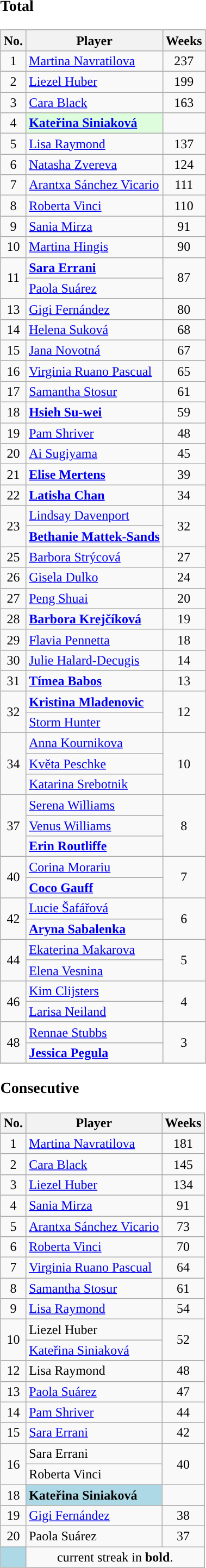<table>
<tr style="vertical-align:top">
<td><br><h3>Total</h3><table class="wikitable nowrap" style="text-align:center">
<tr>
<th scope="col">No.</th>
<th scope="col">Player</th>
<th scope="col">Weeks</th>
</tr>
<tr>
<td>1</td>
<td style="text-align:left"> <a href='#'>Martina Navratilova</a></td>
<td>237</td>
</tr>
<tr>
<td>2</td>
<td style="text-align:left"> <a href='#'>Liezel Huber</a></td>
<td>199</td>
</tr>
<tr>
<td>3</td>
<td style="text-align:left"> <a href='#'>Cara Black</a></td>
<td>163</td>
</tr>
<tr>
<td>4</td>
<td style="background:#DDFDDD; text-align:left"> <strong><a href='#'>Kateřina Siniaková</a></strong></td>
<td><strong></strong></td>
</tr>
<tr>
<td>5</td>
<td style="text-align:left"> <a href='#'>Lisa Raymond</a></td>
<td>137</td>
</tr>
<tr>
<td>6</td>
<td style="text-align:left"> <a href='#'>Natasha Zvereva</a></td>
<td>124</td>
</tr>
<tr>
<td>7</td>
<td style="text-align:left"> <a href='#'>Arantxa Sánchez Vicario</a></td>
<td>111</td>
</tr>
<tr>
<td>8</td>
<td style="text-align:left"> <a href='#'>Roberta Vinci</a></td>
<td>110</td>
</tr>
<tr>
<td>9</td>
<td style="text-align:left"> <a href='#'>Sania Mirza</a></td>
<td>91</td>
</tr>
<tr>
<td>10</td>
<td style="text-align:left"> <a href='#'>Martina Hingis</a></td>
<td>90</td>
</tr>
<tr>
<td rowspan="2">11</td>
<td style="text-align:left"> <strong><a href='#'>Sara Errani</a></strong></td>
<td rowspan="2">87</td>
</tr>
<tr>
<td style="text-align:left"> <a href='#'>Paola Suárez</a></td>
</tr>
<tr>
<td>13</td>
<td style="text-align:left"> <a href='#'>Gigi Fernández</a></td>
<td>80</td>
</tr>
<tr>
<td>14</td>
<td style="text-align:left"> <a href='#'>Helena Suková</a></td>
<td>68</td>
</tr>
<tr>
<td>15</td>
<td style="text-align:left"> <a href='#'>Jana Novotná</a></td>
<td>67</td>
</tr>
<tr>
<td>16</td>
<td style="text-align:left"> <a href='#'>Virginia Ruano Pascual</a></td>
<td>65</td>
</tr>
<tr>
<td>17</td>
<td style="text-align:left"> <a href='#'>Samantha Stosur</a></td>
<td>61</td>
</tr>
<tr>
<td>18</td>
<td style="text-align:left"> <strong><a href='#'>Hsieh Su-wei</a></strong></td>
<td>59</td>
</tr>
<tr>
<td>19</td>
<td style="text-align:left"> <a href='#'>Pam Shriver</a></td>
<td>48</td>
</tr>
<tr>
<td>20</td>
<td style="text-align:left"> <a href='#'>Ai Sugiyama</a></td>
<td>45</td>
</tr>
<tr>
<td>21</td>
<td style="text-align:left"> <strong><a href='#'>Elise Mertens</a></strong></td>
<td>39</td>
</tr>
<tr>
<td>22</td>
<td style="text-align:left"> <strong><a href='#'>Latisha Chan</a></strong></td>
<td>34</td>
</tr>
<tr>
<td rowspan="2">23</td>
<td style="text-align:left"> <a href='#'>Lindsay Davenport</a></td>
<td rowspan="2">32</td>
</tr>
<tr>
<td style="text-align:left"> <strong><a href='#'>Bethanie Mattek-Sands</a></strong></td>
</tr>
<tr>
<td>25</td>
<td style="text-align:left"> <a href='#'>Barbora Strýcová</a></td>
<td>27</td>
</tr>
<tr>
<td>26</td>
<td style="text-align:left"> <a href='#'>Gisela Dulko</a></td>
<td>24</td>
</tr>
<tr>
<td>27</td>
<td style="text-align:left"> <a href='#'>Peng Shuai</a></td>
<td>20</td>
</tr>
<tr>
<td>28</td>
<td style="text-align:left"> <strong><a href='#'>Barbora Krejčíková</a></strong></td>
<td>19</td>
</tr>
<tr>
<td>29</td>
<td style="text-align:left"> <a href='#'>Flavia Pennetta</a></td>
<td>18</td>
</tr>
<tr>
<td>30</td>
<td style="text-align:left"> <a href='#'>Julie Halard-Decugis</a></td>
<td>14</td>
</tr>
<tr>
<td>31</td>
<td style="text-align:left"> <strong><a href='#'>Tímea Babos</a></strong></td>
<td>13</td>
</tr>
<tr>
<td rowspan="2">32</td>
<td style="text-align:left"> <strong><a href='#'>Kristina Mladenovic</a></strong></td>
<td rowspan="2">12</td>
</tr>
<tr>
<td style="text-align:left"> <a href='#'>Storm Hunter</a></td>
</tr>
<tr>
<td rowspan="3">34</td>
<td style="text-align:left"> <a href='#'>Anna Kournikova</a></td>
<td rowspan="3">10</td>
</tr>
<tr>
<td style="text-align:left"> <a href='#'>Květa Peschke</a></td>
</tr>
<tr>
<td style="text-align:left"> <a href='#'>Katarina Srebotnik</a></td>
</tr>
<tr>
<td rowspan="3">37</td>
<td style="text-align:left"> <a href='#'>Serena Williams</a></td>
<td rowspan="3">8</td>
</tr>
<tr>
<td style="text-align:left"> <a href='#'>Venus Williams</a></td>
</tr>
<tr>
<td style="text-align:left"> <strong><a href='#'>Erin Routliffe</a></strong></td>
</tr>
<tr>
<td rowspan="2">40</td>
<td style="text-align:left"> <a href='#'>Corina Morariu</a></td>
<td rowspan="2">7</td>
</tr>
<tr>
<td style="text-align:left"> <strong><a href='#'>Coco Gauff</a></strong></td>
</tr>
<tr>
<td rowspan="2">42</td>
<td style="text-align:left"> <a href='#'>Lucie Šafářová</a></td>
<td rowspan= "2">6</td>
</tr>
<tr>
<td style="text-align:left"> <strong><a href='#'>Aryna Sabalenka</a></strong></td>
</tr>
<tr>
<td rowspan="2">44</td>
<td style="text-align:left"> <a href='#'>Ekaterina Makarova</a></td>
<td rowspan="2">5</td>
</tr>
<tr>
<td style="text-align:left"> <a href='#'>Elena Vesnina</a></td>
</tr>
<tr>
<td rowspan="2">46</td>
<td style="text-align:left"> <a href='#'>Kim Clijsters</a></td>
<td rowspan="2">4</td>
</tr>
<tr>
<td style="text-align:left"> <a href='#'>Larisa Neiland</a></td>
</tr>
<tr>
<td rowspan="2">48</td>
<td style="text-align:left"> <a href='#'>Rennae Stubbs</a></td>
<td rowspan="2">3</td>
</tr>
<tr>
<td style="text-align:left"> <strong><a href='#'>Jessica Pegula</a></strong></td>
</tr>
<tr>
</tr>
</table>
<h3>Consecutive</h3><table class="wikitable nowrap" style="text-align:center">
<tr>
<th scope="col">No.</th>
<th scope="col">Player</th>
<th scope="col">Weeks</th>
</tr>
<tr>
<td>1</td>
<td style="text-align:left"> <a href='#'>Martina Navratilova</a></td>
<td>181</td>
</tr>
<tr>
<td>2</td>
<td style="text-align:left"> <a href='#'>Cara Black</a></td>
<td>145</td>
</tr>
<tr>
<td>3</td>
<td style="text-align:left"> <a href='#'>Liezel Huber</a></td>
<td>134</td>
</tr>
<tr>
<td>4</td>
<td style="text-align:left"> <a href='#'>Sania Mirza</a></td>
<td>91</td>
</tr>
<tr>
<td>5</td>
<td style="text-align:left"> <a href='#'>Arantxa Sánchez Vicario</a></td>
<td>73</td>
</tr>
<tr>
<td>6</td>
<td style="text-align:left"> <a href='#'>Roberta Vinci</a></td>
<td>70</td>
</tr>
<tr>
<td>7</td>
<td style="text-align:left"> <a href='#'>Virginia Ruano Pascual</a></td>
<td>64</td>
</tr>
<tr>
<td>8</td>
<td style="text-align:left"> <a href='#'>Samantha Stosur</a></td>
<td>61</td>
</tr>
<tr>
<td>9</td>
<td style="text-align:left"> <a href='#'>Lisa Raymond</a></td>
<td>54</td>
</tr>
<tr>
<td rowspan="2">10</td>
<td style="text-align:left"> Liezel Huber </td>
<td rowspan="2">52</td>
</tr>
<tr>
<td style="text-align:left"> <a href='#'>Kateřina Siniaková</a></td>
</tr>
<tr>
<td>12</td>
<td style="text-align:left"> Lisa Raymond </td>
<td>48</td>
</tr>
<tr>
<td>13</td>
<td style="text-align:left"> <a href='#'>Paola Suárez</a></td>
<td>47</td>
</tr>
<tr>
<td>14</td>
<td style="text-align:left"> <a href='#'>Pam Shriver</a></td>
<td>44</td>
</tr>
<tr>
<td>15</td>
<td style="text-align:left"> <a href='#'>Sara Errani</a></td>
<td>42</td>
</tr>
<tr>
<td rowspan="2">16</td>
<td style="text-align:left"> Sara Errani </td>
<td rowspan="2">40</td>
</tr>
<tr>
<td style="text-align:left"> Roberta Vinci </td>
</tr>
<tr>
<td>18</td>
<td style="text-align:left; background:#add8e6"> <strong>Kateřina Siniaková</strong> </td>
<td><strong></strong></td>
</tr>
<tr>
<td>19</td>
<td style="text-align:left"> <a href='#'>Gigi Fernández</a></td>
<td>38</td>
</tr>
<tr>
<td>20</td>
<td style="text-align:left"> Paola Suárez </td>
<td>37</td>
</tr>
<tr>
<td style="background:#add8e6"></td>
<td colspan="3">current streak in <strong>bold</strong>.</td>
</tr>
</table>
</td>
</tr>
</table>
